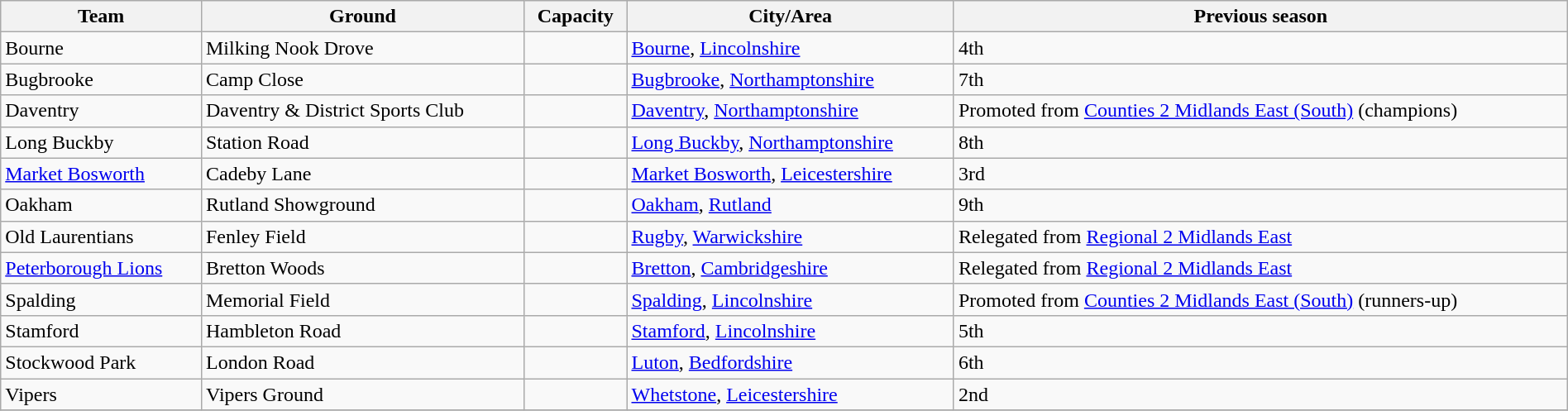<table class="wikitable sortable" width=100%>
<tr>
<th>Team</th>
<th>Ground</th>
<th>Capacity</th>
<th>City/Area</th>
<th>Previous season</th>
</tr>
<tr>
<td>Bourne</td>
<td>Milking Nook Drove</td>
<td></td>
<td><a href='#'>Bourne</a>, <a href='#'>Lincolnshire</a></td>
<td>4th</td>
</tr>
<tr>
<td>Bugbrooke</td>
<td>Camp Close</td>
<td></td>
<td><a href='#'>Bugbrooke</a>, <a href='#'>Northamptonshire</a></td>
<td>7th</td>
</tr>
<tr>
<td>Daventry</td>
<td>Daventry & District Sports Club</td>
<td></td>
<td><a href='#'>Daventry</a>, <a href='#'>Northamptonshire</a></td>
<td>Promoted from <a href='#'>Counties 2 Midlands East (South)</a> (champions)</td>
</tr>
<tr>
<td>Long Buckby</td>
<td>Station Road</td>
<td></td>
<td><a href='#'>Long Buckby</a>, <a href='#'>Northamptonshire</a></td>
<td>8th</td>
</tr>
<tr>
<td><a href='#'>Market Bosworth</a></td>
<td>Cadeby Lane</td>
<td></td>
<td><a href='#'>Market Bosworth</a>, <a href='#'>Leicestershire</a></td>
<td>3rd</td>
</tr>
<tr>
<td>Oakham</td>
<td>Rutland Showground</td>
<td></td>
<td><a href='#'>Oakham</a>, <a href='#'>Rutland</a></td>
<td>9th</td>
</tr>
<tr>
<td>Old Laurentians</td>
<td>Fenley Field</td>
<td></td>
<td><a href='#'>Rugby</a>, <a href='#'>Warwickshire</a></td>
<td>Relegated from <a href='#'>Regional 2 Midlands East</a></td>
</tr>
<tr>
<td><a href='#'>Peterborough Lions</a></td>
<td>Bretton Woods</td>
<td></td>
<td><a href='#'>Bretton</a>, <a href='#'>Cambridgeshire</a></td>
<td>Relegated from <a href='#'>Regional 2 Midlands East</a></td>
</tr>
<tr>
<td>Spalding</td>
<td>Memorial Field</td>
<td></td>
<td><a href='#'>Spalding</a>, <a href='#'>Lincolnshire</a></td>
<td>Promoted from <a href='#'>Counties 2 Midlands East (South)</a> (runners-up)</td>
</tr>
<tr>
<td>Stamford</td>
<td>Hambleton Road</td>
<td></td>
<td><a href='#'>Stamford</a>, <a href='#'>Lincolnshire</a></td>
<td>5th</td>
</tr>
<tr>
<td>Stockwood Park</td>
<td>London Road</td>
<td></td>
<td><a href='#'>Luton</a>, <a href='#'>Bedfordshire</a></td>
<td>6th</td>
</tr>
<tr>
<td>Vipers</td>
<td>Vipers Ground</td>
<td></td>
<td><a href='#'>Whetstone</a>, <a href='#'>Leicestershire</a></td>
<td>2nd</td>
</tr>
<tr>
</tr>
</table>
